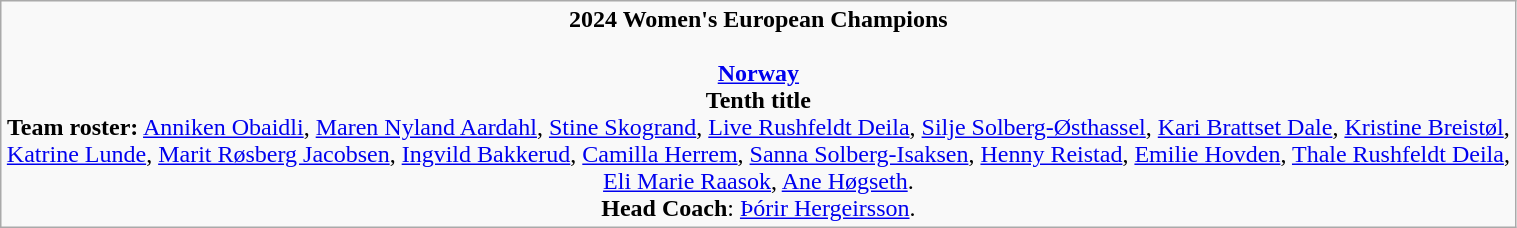<table class="wikitable" style="width: 80%;">
<tr style="text-align: center;">
<td><strong>2024 Women's European Champions</strong><br><br><strong><a href='#'>Norway</a></strong><br><strong>Tenth title</strong><br><strong>Team roster:</strong> <a href='#'>Anniken Obaidli</a>, <a href='#'>Maren Nyland Aardahl</a>, <a href='#'>Stine Skogrand</a>, <a href='#'>Live Rushfeldt Deila</a>, <a href='#'>Silje Solberg-Østhassel</a>, <a href='#'>Kari Brattset Dale</a>, <a href='#'>Kristine Breistøl</a>, <a href='#'>Katrine Lunde</a>, <a href='#'>Marit Røsberg Jacobsen</a>, <a href='#'>Ingvild Bakkerud</a>, <a href='#'>Camilla Herrem</a>, <a href='#'>Sanna Solberg-Isaksen</a>, <a href='#'>Henny Reistad</a>, <a href='#'>Emilie Hovden</a>, <a href='#'>Thale Rushfeldt Deila</a>, <a href='#'>Eli Marie Raasok</a>, <a href='#'>Ane Høgseth</a>.<br><strong>Head Coach</strong>: <a href='#'>Þórir Hergeirsson</a>.</td>
</tr>
</table>
